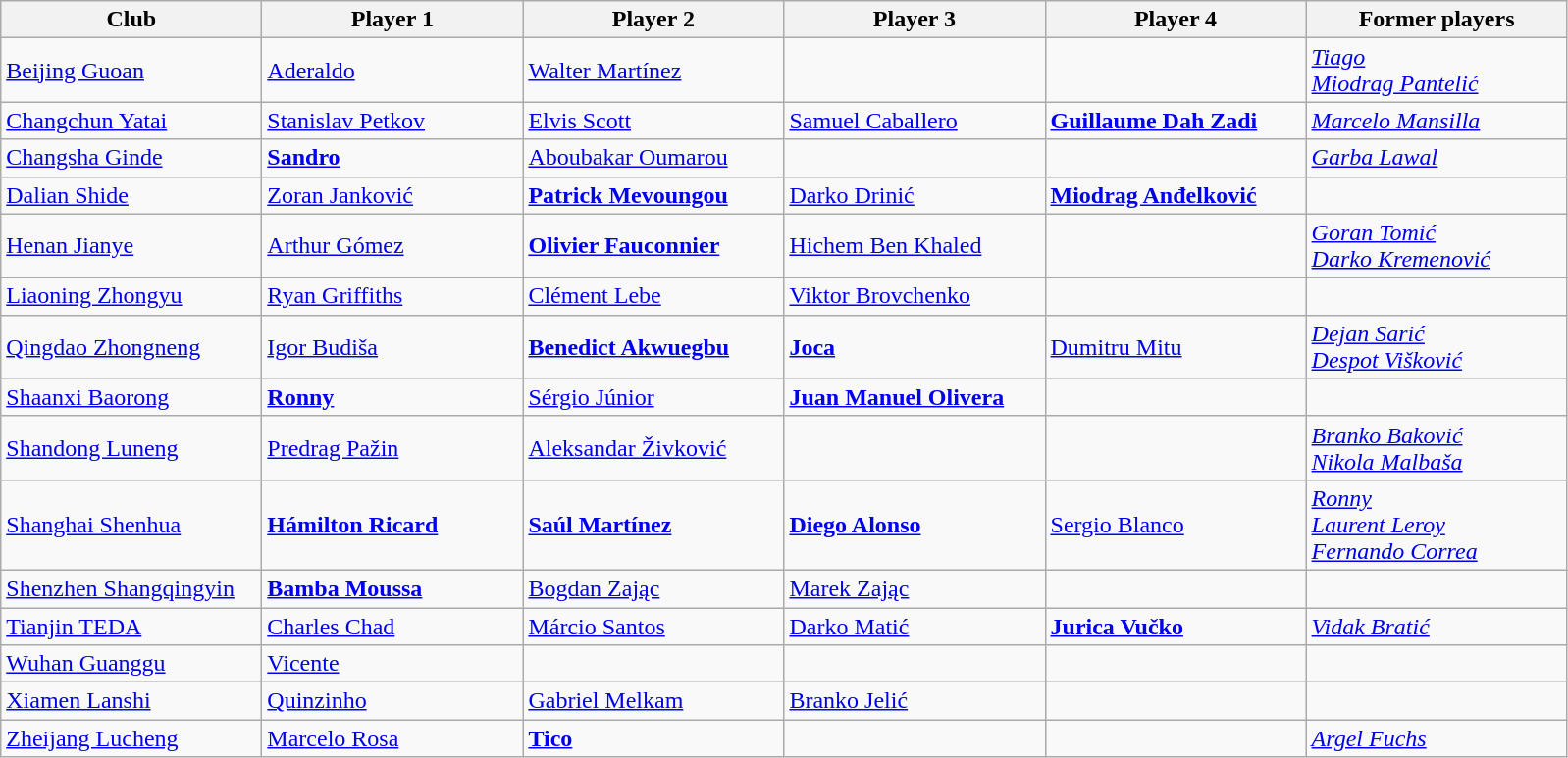<table class="wikitable">
<tr>
<th width="170">Club</th>
<th width="170">Player 1</th>
<th width="170">Player 2</th>
<th width="170">Player 3</th>
<th width="170">Player 4</th>
<th width="170">Former players</th>
</tr>
<tr>
<td><a href='#'>Beijing Guoan</a></td>
<td> <a href='#'>Aderaldo</a></td>
<td> <a href='#'>Walter Martínez</a></td>
<td></td>
<td></td>
<td> <em><a href='#'>Tiago</a></em> <br>  <em><a href='#'>Miodrag Pantelić</a></em></td>
</tr>
<tr>
<td><a href='#'>Changchun Yatai</a></td>
<td> <a href='#'>Stanislav Petkov</a></td>
<td> <a href='#'>Elvis Scott</a></td>
<td> <a href='#'>Samuel Caballero</a></td>
<td> <strong><a href='#'>Guillaume Dah Zadi</a></strong></td>
<td> <em><a href='#'>Marcelo Mansilla</a></em></td>
</tr>
<tr>
<td><a href='#'>Changsha Ginde</a></td>
<td> <strong><a href='#'>Sandro</a></strong></td>
<td> <a href='#'>Aboubakar Oumarou</a></td>
<td></td>
<td></td>
<td> <em><a href='#'>Garba Lawal</a></em></td>
</tr>
<tr>
<td><a href='#'>Dalian Shide</a></td>
<td> <a href='#'>Zoran Janković</a></td>
<td> <strong><a href='#'>Patrick Mevoungou</a></strong></td>
<td> <a href='#'>Darko Drinić</a></td>
<td> <strong><a href='#'>Miodrag Anđelković</a></strong></td>
<td></td>
</tr>
<tr>
<td><a href='#'>Henan Jianye</a></td>
<td> <a href='#'>Arthur Gómez</a></td>
<td> <strong><a href='#'>Olivier Fauconnier</a></strong></td>
<td> <a href='#'>Hichem Ben Khaled</a></td>
<td></td>
<td> <em><a href='#'>Goran Tomić</a></em> <br>  <em><a href='#'>Darko Kremenović</a></em></td>
</tr>
<tr>
<td><a href='#'>Liaoning Zhongyu</a></td>
<td> <a href='#'>Ryan Griffiths</a></td>
<td> <a href='#'>Clément Lebe</a></td>
<td> <a href='#'>Viktor Brovchenko</a></td>
<td></td>
<td></td>
</tr>
<tr>
<td><a href='#'>Qingdao Zhongneng</a></td>
<td> <a href='#'>Igor Budiša</a></td>
<td> <strong><a href='#'>Benedict Akwuegbu</a></strong></td>
<td> <strong><a href='#'>Joca</a></strong></td>
<td> <a href='#'>Dumitru Mitu</a></td>
<td> <em><a href='#'>Dejan Sarić</a></em> <br>  <em><a href='#'>Despot Višković</a></em></td>
</tr>
<tr>
<td><a href='#'>Shaanxi Baorong</a></td>
<td> <strong><a href='#'>Ronny</a></strong></td>
<td> <a href='#'>Sérgio Júnior</a></td>
<td> <strong><a href='#'>Juan Manuel Olivera</a></strong></td>
<td></td>
<td></td>
</tr>
<tr>
<td><a href='#'>Shandong Luneng</a></td>
<td> <a href='#'>Predrag Pažin</a></td>
<td> <a href='#'>Aleksandar Živković</a></td>
<td></td>
<td></td>
<td> <em><a href='#'>Branko Baković</a></em> <br>  <em><a href='#'>Nikola Malbaša</a></em></td>
</tr>
<tr>
<td><a href='#'>Shanghai Shenhua</a></td>
<td> <strong><a href='#'>Hámilton Ricard</a></strong></td>
<td> <strong><a href='#'>Saúl Martínez</a></strong></td>
<td> <strong><a href='#'>Diego Alonso</a></strong></td>
<td> <a href='#'>Sergio Blanco</a></td>
<td> <em><a href='#'>Ronny</a></em> <br>  <em><a href='#'>Laurent Leroy</a></em> <br>  <em><a href='#'>Fernando Correa</a></em></td>
</tr>
<tr>
<td><a href='#'>Shenzhen Shangqingyin</a></td>
<td> <strong><a href='#'>Bamba Moussa</a></strong></td>
<td> <a href='#'>Bogdan Zając</a></td>
<td> <a href='#'>Marek Zając</a></td>
<td></td>
<td></td>
</tr>
<tr>
<td><a href='#'>Tianjin TEDA</a></td>
<td> <a href='#'>Charles Chad</a></td>
<td> <a href='#'>Márcio Santos</a></td>
<td> <a href='#'>Darko Matić</a></td>
<td> <strong><a href='#'>Jurica Vučko</a></strong></td>
<td> <em><a href='#'>Vidak Bratić</a></em></td>
</tr>
<tr>
<td><a href='#'>Wuhan Guanggu</a></td>
<td> <a href='#'>Vicente</a></td>
<td></td>
<td></td>
<td></td>
<td></td>
</tr>
<tr>
<td><a href='#'>Xiamen Lanshi</a></td>
<td> <a href='#'>Quinzinho</a></td>
<td> <a href='#'>Gabriel Melkam</a></td>
<td> <a href='#'>Branko Jelić</a></td>
<td></td>
<td></td>
</tr>
<tr>
<td><a href='#'>Zheijang Lucheng</a></td>
<td> <a href='#'>Marcelo Rosa</a></td>
<td> <strong><a href='#'>Tico</a></strong></td>
<td></td>
<td></td>
<td> <em><a href='#'>Argel Fuchs</a></em></td>
</tr>
</table>
